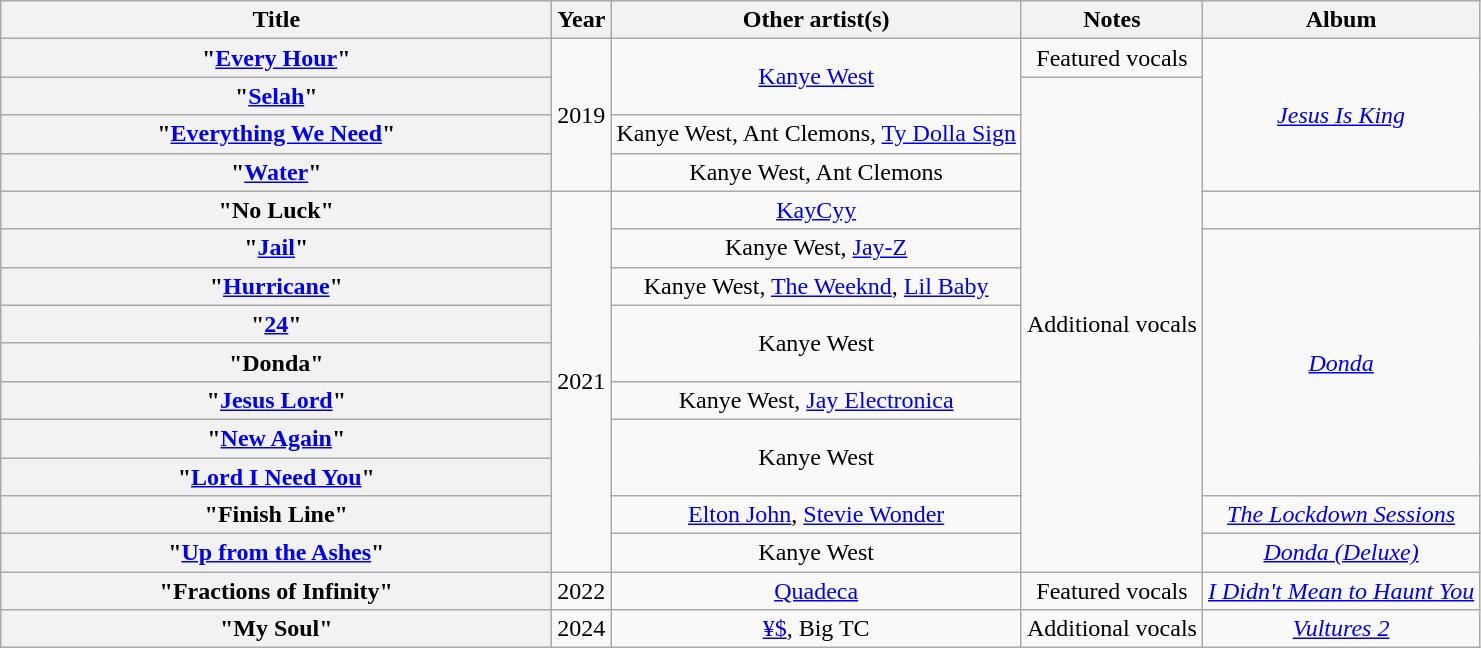<table class="wikitable plainrowheaders" style="text-align:center;">
<tr>
<th scope="col" style="width:22.5em;">Title</th>
<th scope="col">Year</th>
<th scope="col">Other artist(s)</th>
<th scope="col">Notes</th>
<th scope="col">Album</th>
</tr>
<tr>
<th scope="row">"<a href='#'>Every Hour</a>"</th>
<td rowspan="4">2019</td>
<td rowspan="2"><a href='#'>Kanye West</a></td>
<td>Featured vocals</td>
<td rowspan="4"><em><a href='#'>Jesus Is King</a></em></td>
</tr>
<tr>
<th scope="row">"<a href='#'>Selah</a>"</th>
<td rowspan="13">Additional vocals</td>
</tr>
<tr>
<th scope="row">"<a href='#'>Everything We Need</a>"</th>
<td>Kanye West, Ant Clemons, <a href='#'>Ty Dolla Sign</a></td>
</tr>
<tr>
<th scope="row">"<a href='#'>Water</a>"</th>
<td>Kanye West, Ant Clemons</td>
</tr>
<tr>
<th scope="row">"No Luck"</th>
<td rowspan="10">2021</td>
<td><a href='#'>KayCyy</a></td>
<td></td>
</tr>
<tr>
<th scope="row">"<a href='#'>Jail</a>"</th>
<td>Kanye West, <a href='#'>Jay-Z</a></td>
<td rowspan="7"><em><a href='#'>Donda</a></em></td>
</tr>
<tr>
<th scope="row">"<a href='#'>Hurricane</a>"</th>
<td>Kanye West, <a href='#'>The Weeknd</a>, <a href='#'>Lil Baby</a></td>
</tr>
<tr>
<th scope="row">"<a href='#'>24</a>"</th>
<td rowspan="2">Kanye West</td>
</tr>
<tr>
<th scope="row">"Donda"</th>
</tr>
<tr>
<th scope="row">"<a href='#'>Jesus Lord</a>"</th>
<td>Kanye West, <a href='#'>Jay Electronica</a></td>
</tr>
<tr>
<th scope="row">"<a href='#'>New Again</a>"</th>
<td rowspan="2">Kanye West</td>
</tr>
<tr>
<th scope="row">"<a href='#'>Lord I Need You</a>"</th>
</tr>
<tr>
<th scope="row">"Finish Line"</th>
<td><a href='#'>Elton John</a>, <a href='#'>Stevie Wonder</a></td>
<td><em><a href='#'>The Lockdown Sessions</a></em></td>
</tr>
<tr>
<th scope="row">"<a href='#'>Up from the Ashes</a>"</th>
<td>Kanye West</td>
<td><em><a href='#'>Donda (Deluxe)</a></em></td>
</tr>
<tr>
<th scope="row">"Fractions of Infinity"</th>
<td>2022</td>
<td><a href='#'>Quadeca</a></td>
<td>Featured vocals</td>
<td><em><a href='#'>I Didn't Mean to Haunt You</a></em></td>
</tr>
<tr>
<th scope="row">"My Soul"</th>
<td>2024</td>
<td><a href='#'>¥$</a>, Big TC</td>
<td>Additional vocals</td>
<td><em><a href='#'>Vultures 2</a></em></td>
</tr>
</table>
